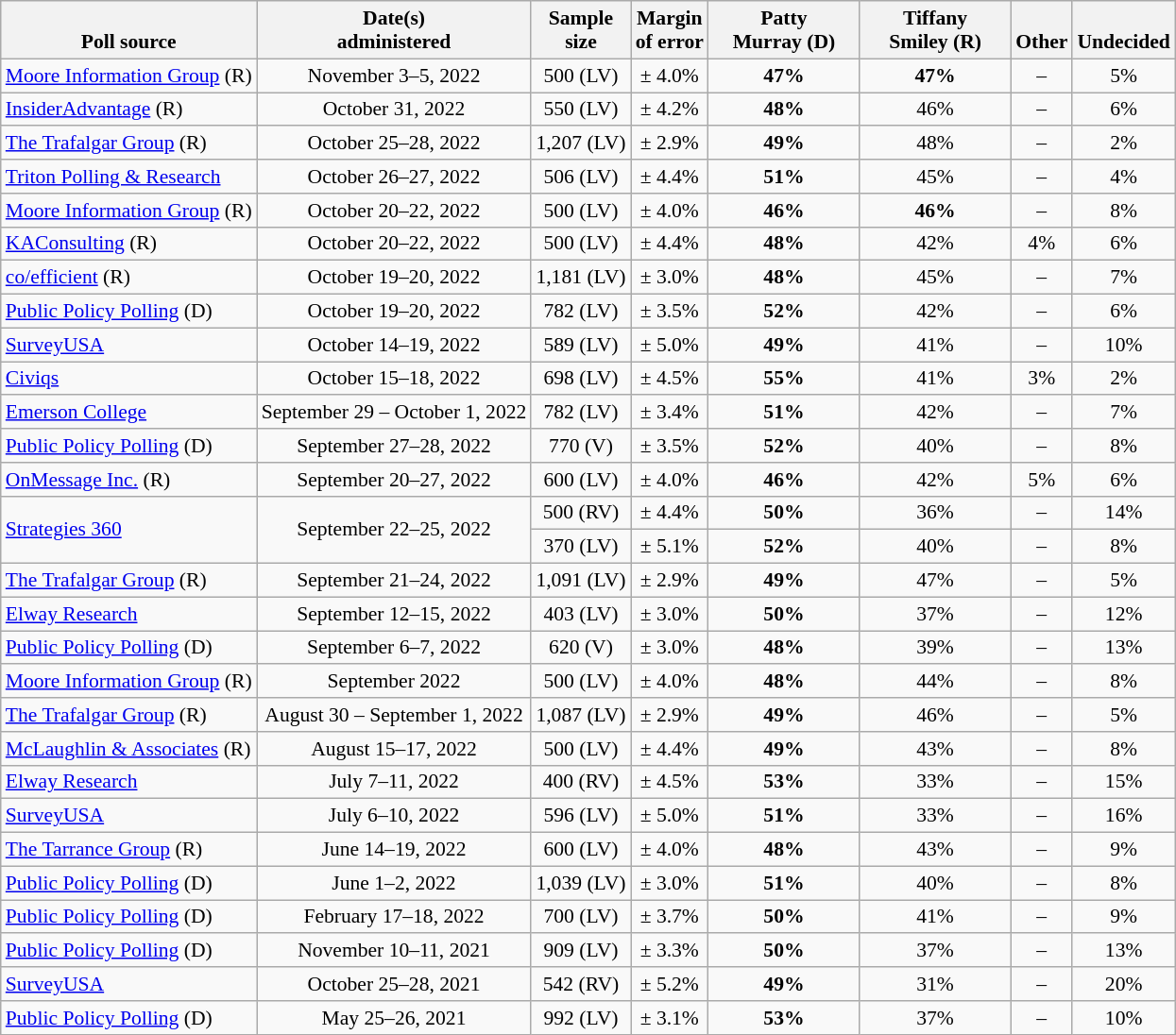<table class="wikitable" style="font-size:90%;text-align:center;">
<tr valign=bottom>
<th>Poll source</th>
<th>Date(s)<br>administered</th>
<th>Sample<br>size</th>
<th>Margin<br>of error</th>
<th style="width:100px;">Patty<br>Murray (D)</th>
<th style="width:100px;">Tiffany<br>Smiley (R)</th>
<th>Other</th>
<th>Undecided</th>
</tr>
<tr>
<td style="text-align:left;"><a href='#'>Moore Information Group</a> (R)</td>
<td>November 3–5, 2022</td>
<td>500 (LV)</td>
<td>± 4.0%</td>
<td><strong>47%</strong></td>
<td><strong>47%</strong></td>
<td>–</td>
<td>5%</td>
</tr>
<tr>
<td style="text-align:left;"><a href='#'>InsiderAdvantage</a> (R)</td>
<td>October 31, 2022</td>
<td>550 (LV)</td>
<td>± 4.2%</td>
<td><strong>48%</strong></td>
<td>46%</td>
<td>–</td>
<td>6%</td>
</tr>
<tr>
<td style="text-align:left;"><a href='#'>The Trafalgar Group</a> (R)</td>
<td>October 25–28, 2022</td>
<td>1,207 (LV)</td>
<td>± 2.9%</td>
<td><strong>49%</strong></td>
<td>48%</td>
<td>–</td>
<td>2%</td>
</tr>
<tr>
<td style="text-align:left;"><a href='#'>Triton Polling & Research</a></td>
<td>October 26–27, 2022</td>
<td>506 (LV)</td>
<td>± 4.4%</td>
<td><strong>51%</strong></td>
<td>45%</td>
<td>–</td>
<td>4%</td>
</tr>
<tr>
<td style="text-align:left;"><a href='#'>Moore Information Group</a> (R)</td>
<td>October 20–22, 2022</td>
<td>500 (LV)</td>
<td>± 4.0%</td>
<td><strong>46%</strong></td>
<td><strong>46%</strong></td>
<td>–</td>
<td>8%</td>
</tr>
<tr>
<td style="text-align:left;"><a href='#'>KAConsulting</a> (R)</td>
<td>October 20–22, 2022</td>
<td>500 (LV)</td>
<td>± 4.4%</td>
<td><strong>48%</strong></td>
<td>42%</td>
<td>4%</td>
<td>6%</td>
</tr>
<tr>
<td style="text-align:left;"><a href='#'>co/efficient</a> (R)</td>
<td>October 19–20, 2022</td>
<td>1,181 (LV)</td>
<td>± 3.0%</td>
<td><strong>48%</strong></td>
<td>45%</td>
<td>–</td>
<td>7%</td>
</tr>
<tr>
<td style="text-align:left;"><a href='#'>Public Policy Polling</a> (D)</td>
<td>October 19–20, 2022</td>
<td>782 (LV)</td>
<td>± 3.5%</td>
<td><strong>52%</strong></td>
<td>42%</td>
<td>–</td>
<td>6%</td>
</tr>
<tr>
<td style="text-align:left;"><a href='#'>SurveyUSA</a></td>
<td>October 14–19, 2022</td>
<td>589 (LV)</td>
<td>± 5.0%</td>
<td><strong>49%</strong></td>
<td>41%</td>
<td>–</td>
<td>10%</td>
</tr>
<tr>
<td style="text-align:left;"><a href='#'>Civiqs</a></td>
<td>October 15–18, 2022</td>
<td>698 (LV)</td>
<td>± 4.5%</td>
<td><strong>55%</strong></td>
<td>41%</td>
<td>3%</td>
<td>2%</td>
</tr>
<tr>
<td style="text-align:left;"><a href='#'>Emerson College</a></td>
<td>September 29 – October 1, 2022</td>
<td>782 (LV)</td>
<td>± 3.4%</td>
<td><strong>51%</strong></td>
<td>42%</td>
<td>–</td>
<td>7%</td>
</tr>
<tr>
<td style="text-align:left;"><a href='#'>Public Policy Polling</a> (D)</td>
<td>September 27–28, 2022</td>
<td>770 (V)</td>
<td>± 3.5%</td>
<td><strong>52%</strong></td>
<td>40%</td>
<td>–</td>
<td>8%</td>
</tr>
<tr>
<td style="text-align:left;"><a href='#'>OnMessage Inc.</a> (R)</td>
<td>September 20–27, 2022</td>
<td>600 (LV)</td>
<td>± 4.0%</td>
<td><strong>46%</strong></td>
<td>42%</td>
<td>5%</td>
<td>6%</td>
</tr>
<tr>
<td style="text-align:left;" rowspan="2"><a href='#'>Strategies 360</a></td>
<td rowspan="2">September 22–25, 2022</td>
<td>500 (RV)</td>
<td>± 4.4%</td>
<td><strong>50%</strong></td>
<td>36%</td>
<td>–</td>
<td>14%</td>
</tr>
<tr>
<td>370 (LV)</td>
<td>± 5.1%</td>
<td><strong>52%</strong></td>
<td>40%</td>
<td>–</td>
<td>8%</td>
</tr>
<tr>
<td style="text-align:left;"><a href='#'>The Trafalgar Group</a> (R)</td>
<td>September 21–24, 2022</td>
<td>1,091 (LV)</td>
<td>± 2.9%</td>
<td><strong>49%</strong></td>
<td>47%</td>
<td>–</td>
<td>5%</td>
</tr>
<tr>
<td style="text-align:left;"><a href='#'>Elway Research</a></td>
<td>September 12–15, 2022</td>
<td>403 (LV)</td>
<td>± 3.0%</td>
<td><strong>50%</strong></td>
<td>37%</td>
<td>–</td>
<td>12%</td>
</tr>
<tr>
<td style="text-align:left;"><a href='#'>Public Policy Polling</a> (D)</td>
<td>September 6–7, 2022</td>
<td>620 (V)</td>
<td>± 3.0%</td>
<td><strong>48%</strong></td>
<td>39%</td>
<td>–</td>
<td>13%</td>
</tr>
<tr>
<td style="text-align:left;"><a href='#'>Moore Information Group</a> (R)</td>
<td>September 2022</td>
<td>500 (LV)</td>
<td>± 4.0%</td>
<td><strong>48%</strong></td>
<td>44%</td>
<td>–</td>
<td>8%</td>
</tr>
<tr>
<td style="text-align:left;"><a href='#'>The Trafalgar Group</a> (R)</td>
<td>August 30 – September 1, 2022</td>
<td>1,087 (LV)</td>
<td>± 2.9%</td>
<td><strong>49%</strong></td>
<td>46%</td>
<td>–</td>
<td>5%</td>
</tr>
<tr>
<td style="text-align:left;"><a href='#'>McLaughlin & Associates</a> (R)</td>
<td>August 15–17, 2022</td>
<td>500 (LV)</td>
<td>± 4.4%</td>
<td><strong>49%</strong></td>
<td>43%</td>
<td>–</td>
<td>8%</td>
</tr>
<tr>
<td style="text-align:left;"><a href='#'>Elway Research</a></td>
<td>July 7–11, 2022</td>
<td>400 (RV)</td>
<td>± 4.5%</td>
<td><strong>53%</strong></td>
<td>33%</td>
<td>–</td>
<td>15%</td>
</tr>
<tr>
<td style="text-align:left;"><a href='#'>SurveyUSA</a></td>
<td>July 6–10, 2022</td>
<td>596 (LV)</td>
<td>± 5.0%</td>
<td><strong>51%</strong></td>
<td>33%</td>
<td>–</td>
<td>16%</td>
</tr>
<tr>
<td style="text-align:left;"><a href='#'>The Tarrance Group</a> (R)</td>
<td>June 14–19, 2022</td>
<td>600 (LV)</td>
<td>± 4.0%</td>
<td><strong>48%</strong></td>
<td>43%</td>
<td>–</td>
<td>9%</td>
</tr>
<tr>
<td style="text-align:left;"><a href='#'>Public Policy Polling</a> (D)</td>
<td>June 1–2, 2022</td>
<td>1,039 (LV)</td>
<td>± 3.0%</td>
<td><strong>51%</strong></td>
<td>40%</td>
<td>–</td>
<td>8%</td>
</tr>
<tr>
<td style="text-align:left;"><a href='#'>Public Policy Polling</a> (D)</td>
<td>February 17–18, 2022</td>
<td>700 (LV)</td>
<td>± 3.7%</td>
<td><strong>50%</strong></td>
<td>41%</td>
<td>–</td>
<td>9%</td>
</tr>
<tr>
<td style="text-align:left;"><a href='#'>Public Policy Polling</a> (D)</td>
<td>November 10–11, 2021</td>
<td>909 (LV)</td>
<td>± 3.3%</td>
<td><strong>50%</strong></td>
<td>37%</td>
<td>–</td>
<td>13%</td>
</tr>
<tr>
<td style="text-align:left;"><a href='#'>SurveyUSA</a></td>
<td>October 25–28, 2021</td>
<td>542 (RV)</td>
<td>± 5.2%</td>
<td><strong>49%</strong></td>
<td>31%</td>
<td>–</td>
<td>20%</td>
</tr>
<tr>
<td style="text-align:left;"><a href='#'>Public Policy Polling</a> (D)</td>
<td>May 25–26, 2021</td>
<td>992 (LV)</td>
<td>± 3.1%</td>
<td><strong>53%</strong></td>
<td>37%</td>
<td>–</td>
<td>10%</td>
</tr>
</table>
